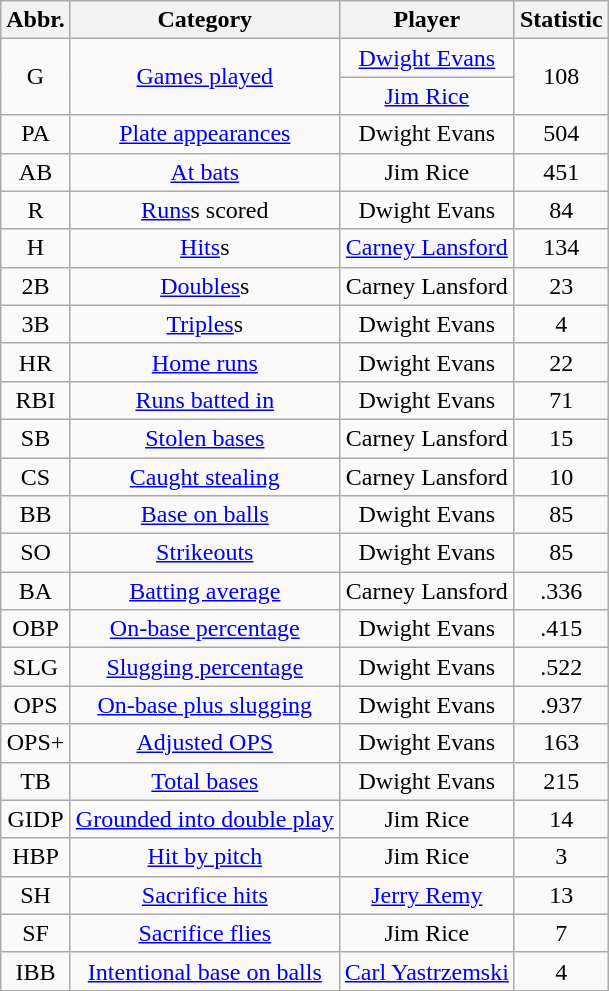<table class="wikitable sortable" style="text-align:center;">
<tr>
<th>Abbr.</th>
<th>Category</th>
<th>Player</th>
<th>Statistic</th>
</tr>
<tr>
<td rowspan=2>G</td>
<td rowspan=2><a href='#'>Games played</a></td>
<td><a href='#'>Dwight Evans</a></td>
<td rowspan=2>108</td>
</tr>
<tr>
<td><a href='#'>Jim Rice</a></td>
</tr>
<tr>
<td>PA</td>
<td><a href='#'>Plate appearances</a></td>
<td>Dwight Evans</td>
<td>504</td>
</tr>
<tr>
<td>AB</td>
<td><a href='#'>At bats</a></td>
<td>Jim Rice</td>
<td>451</td>
</tr>
<tr>
<td>R</td>
<td><a href='#'>Runs</a>s scored</td>
<td>Dwight Evans</td>
<td>84</td>
</tr>
<tr>
<td>H</td>
<td><a href='#'>Hits</a>s</td>
<td><a href='#'>Carney Lansford</a></td>
<td>134</td>
</tr>
<tr>
<td>2B</td>
<td><a href='#'>Doubles</a>s</td>
<td>Carney Lansford</td>
<td>23</td>
</tr>
<tr>
<td>3B</td>
<td><a href='#'>Triples</a>s</td>
<td>Dwight Evans</td>
<td>4</td>
</tr>
<tr>
<td>HR</td>
<td><a href='#'>Home runs</a></td>
<td>Dwight Evans</td>
<td>22</td>
</tr>
<tr>
<td>RBI</td>
<td><a href='#'>Runs batted in</a></td>
<td>Dwight Evans</td>
<td>71</td>
</tr>
<tr>
<td>SB</td>
<td><a href='#'>Stolen bases</a></td>
<td>Carney Lansford</td>
<td>15</td>
</tr>
<tr>
<td>CS</td>
<td><a href='#'>Caught stealing</a></td>
<td>Carney Lansford</td>
<td>10</td>
</tr>
<tr>
<td>BB</td>
<td><a href='#'>Base on balls</a></td>
<td>Dwight Evans</td>
<td>85</td>
</tr>
<tr>
<td>SO</td>
<td><a href='#'>Strikeouts</a></td>
<td>Dwight Evans</td>
<td>85</td>
</tr>
<tr>
<td>BA</td>
<td><a href='#'>Batting average</a></td>
<td>Carney Lansford</td>
<td>.336</td>
</tr>
<tr>
<td>OBP</td>
<td><a href='#'>On-base percentage</a></td>
<td>Dwight Evans</td>
<td>.415</td>
</tr>
<tr>
<td>SLG</td>
<td><a href='#'>Slugging percentage</a></td>
<td>Dwight Evans</td>
<td>.522</td>
</tr>
<tr>
<td>OPS</td>
<td><a href='#'>On-base plus slugging</a></td>
<td>Dwight Evans</td>
<td>.937</td>
</tr>
<tr>
<td>OPS+</td>
<td><a href='#'>Adjusted OPS</a></td>
<td>Dwight Evans</td>
<td>163</td>
</tr>
<tr>
<td>TB</td>
<td><a href='#'>Total bases</a></td>
<td>Dwight Evans</td>
<td>215</td>
</tr>
<tr>
<td>GIDP</td>
<td><a href='#'>Grounded into double play</a></td>
<td>Jim Rice</td>
<td>14</td>
</tr>
<tr>
<td>HBP</td>
<td><a href='#'>Hit by pitch</a></td>
<td>Jim Rice</td>
<td>3</td>
</tr>
<tr>
<td>SH</td>
<td><a href='#'>Sacrifice hits</a></td>
<td><a href='#'>Jerry Remy</a></td>
<td>13</td>
</tr>
<tr>
<td>SF</td>
<td><a href='#'>Sacrifice flies</a></td>
<td>Jim Rice</td>
<td>7</td>
</tr>
<tr>
<td>IBB</td>
<td><a href='#'>Intentional base on balls</a></td>
<td><a href='#'>Carl Yastrzemski</a></td>
<td>4</td>
</tr>
</table>
